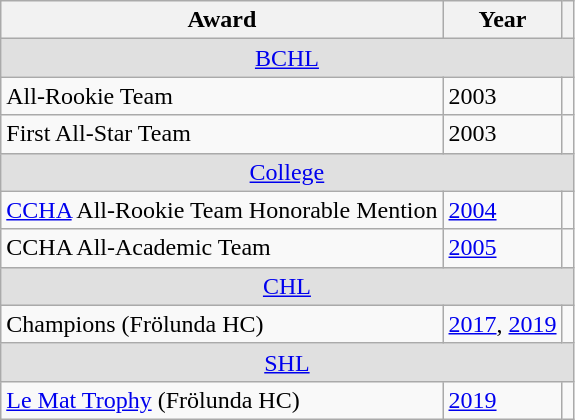<table class="wikitable">
<tr>
<th>Award</th>
<th>Year</th>
<th></th>
</tr>
<tr ALIGN="center" bgcolor="#e0e0e0">
<td colspan="3"><a href='#'>BCHL</a></td>
</tr>
<tr>
<td>All-Rookie Team</td>
<td>2003</td>
<td></td>
</tr>
<tr>
<td>First All-Star Team</td>
<td>2003</td>
<td></td>
</tr>
<tr ALIGN="center" bgcolor="#e0e0e0">
<td colspan="3"><a href='#'>College</a></td>
</tr>
<tr>
<td><a href='#'>CCHA</a> All-Rookie Team Honorable Mention</td>
<td><a href='#'>2004</a></td>
<td></td>
</tr>
<tr>
<td>CCHA All-Academic Team</td>
<td><a href='#'>2005</a></td>
<td></td>
</tr>
<tr ALIGN="center" bgcolor="#e0e0e0">
<td colspan="3"><a href='#'>CHL</a></td>
</tr>
<tr>
<td>Champions (Frölunda HC)</td>
<td><a href='#'>2017</a>, <a href='#'>2019</a></td>
<td></td>
</tr>
<tr ALIGN="center" bgcolor="#e0e0e0">
<td colspan="3"><a href='#'>SHL</a></td>
</tr>
<tr>
<td><a href='#'>Le Mat Trophy</a> (Frölunda HC)</td>
<td><a href='#'>2019</a></td>
<td></td>
</tr>
</table>
